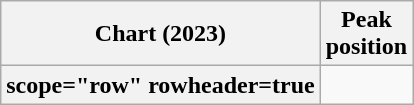<table class="wikitable sortable plainrowheaders">
<tr>
<th>Chart (2023)</th>
<th>Peak<br>position</th>
</tr>
<tr>
<th>scope="row" rowheader=true</th>
</tr>
</table>
